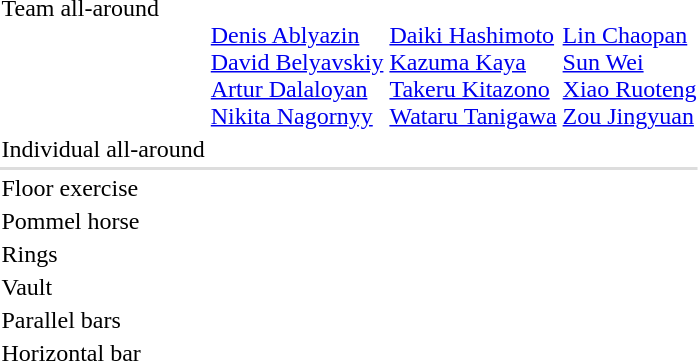<table>
<tr valign="top">
<td>Team all-around<br></td>
<td><br><a href='#'>Denis Ablyazin</a><br><a href='#'>David Belyavskiy</a><br><a href='#'>Artur Dalaloyan</a><br><a href='#'>Nikita Nagornyy</a></td>
<td><br><a href='#'>Daiki Hashimoto</a><br><a href='#'>Kazuma Kaya</a><br><a href='#'>Takeru Kitazono</a><br><a href='#'>Wataru Tanigawa</a></td>
<td><br><a href='#'>Lin Chaopan</a><br><a href='#'>Sun Wei</a><br><a href='#'>Xiao Ruoteng</a><br><a href='#'>Zou Jingyuan</a></td>
</tr>
<tr>
<td>Individual all-around<br></td>
<td></td>
<td></td>
<td></td>
</tr>
<tr bgcolor=#DDDDDD>
<td colspan=7></td>
</tr>
<tr>
<td>Floor exercise<br></td>
<td></td>
<td></td>
<td></td>
</tr>
<tr>
<td>Pommel horse<br></td>
<td></td>
<td></td>
<td></td>
</tr>
<tr>
<td>Rings<br></td>
<td></td>
<td></td>
<td></td>
</tr>
<tr>
<td>Vault<br></td>
<td></td>
<td></td>
<td></td>
</tr>
<tr>
<td>Parallel bars<br></td>
<td></td>
<td></td>
<td></td>
</tr>
<tr>
<td>Horizontal bar<br></td>
<td></td>
<td></td>
<td></td>
</tr>
</table>
